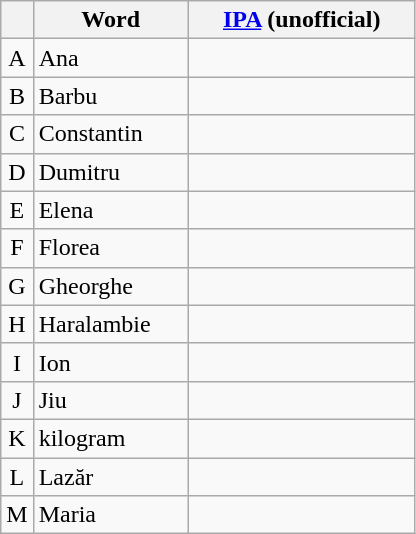<table class="wikitable" style="display: inline-table">
<tr>
<th> </th>
<th style="width:6em">Word</th>
<th style="width:9em"><a href='#'>IPA</a> (unofficial)</th>
</tr>
<tr>
<td align="center">A</td>
<td>Ana</td>
<td></td>
</tr>
<tr>
<td align="center">B</td>
<td>Barbu</td>
<td></td>
</tr>
<tr>
<td align="center">C</td>
<td>Constantin</td>
<td></td>
</tr>
<tr>
<td align="center">D</td>
<td>Dumitru</td>
<td></td>
</tr>
<tr>
<td align="center">E</td>
<td>Elena</td>
<td></td>
</tr>
<tr>
<td align="center">F</td>
<td>Florea</td>
<td></td>
</tr>
<tr>
<td align="center">G</td>
<td>Gheorghe</td>
<td></td>
</tr>
<tr>
<td align="center">H</td>
<td>Haralambie</td>
<td></td>
</tr>
<tr>
<td align="center">I</td>
<td>Ion</td>
<td></td>
</tr>
<tr>
<td align="center">J</td>
<td>Jiu</td>
<td></td>
</tr>
<tr>
<td align="center">K</td>
<td>kilogram</td>
<td></td>
</tr>
<tr>
<td align="center">L</td>
<td>Lazăr</td>
<td></td>
</tr>
<tr>
<td align="center">M</td>
<td>Maria</td>
<td></td>
</tr>
</table>
